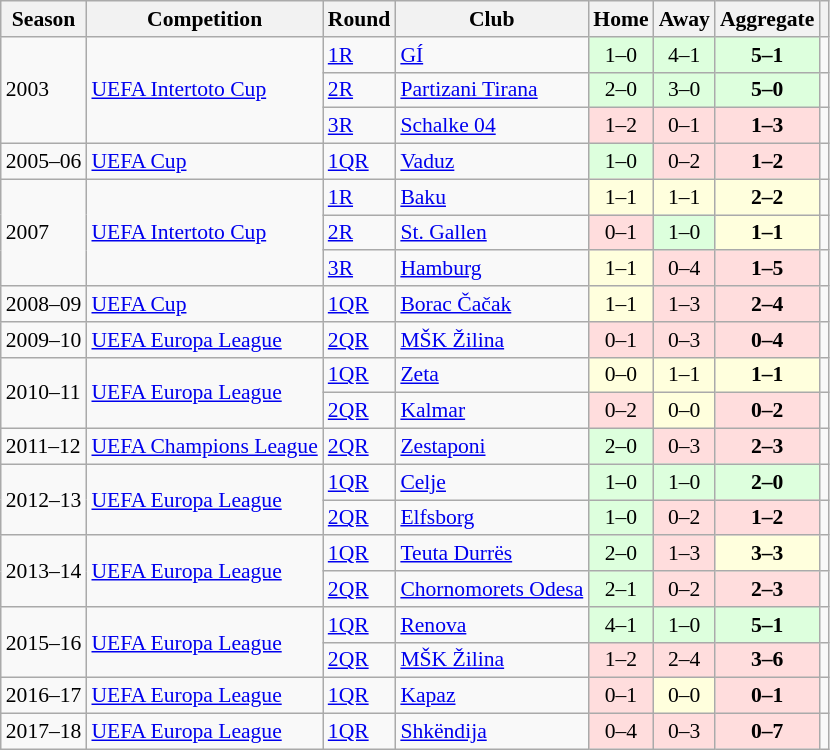<table class="wikitable mw-collapsible mw-collapsed" align=center cellspacing="0" cellpadding="3" style="border:1px solid #AAAAAA;font-size:90%">
<tr>
<th>Season</th>
<th>Competition</th>
<th>Round</th>
<th>Club</th>
<th>Home</th>
<th>Away</th>
<th>Aggregate</th>
<th></th>
</tr>
<tr>
<td rowspan="3">2003</td>
<td rowspan="3"><a href='#'>UEFA Intertoto Cup</a></td>
<td><a href='#'>1R</a></td>
<td> <a href='#'>GÍ</a></td>
<td bgcolor="#ddffdd" style="text-align:center;">1–0</td>
<td bgcolor="#ddffdd" style="text-align:center;">4–1</td>
<td bgcolor="#ddffdd" style="text-align:center;"><strong>5–1</strong></td>
<td style="text-align:center;"></td>
</tr>
<tr>
<td><a href='#'>2R</a></td>
<td> <a href='#'>Partizani Tirana</a></td>
<td bgcolor="#ddffdd" style="text-align:center;">2–0</td>
<td bgcolor="#ddffdd" style="text-align:center;">3–0</td>
<td bgcolor="#ddffdd" style="text-align:center;"><strong>5–0</strong></td>
<td style="text-align:center;"></td>
</tr>
<tr>
<td><a href='#'>3R</a></td>
<td> <a href='#'>Schalke 04</a></td>
<td bgcolor="#ffdddd" style="text-align:center;">1–2</td>
<td bgcolor="#ffdddd" style="text-align:center;">0–1</td>
<td bgcolor="#ffdddd" style="text-align:center;"><strong>1–3</strong></td>
<td style="text-align:center;"></td>
</tr>
<tr>
<td rowspan="1">2005–06</td>
<td><a href='#'>UEFA Cup</a></td>
<td><a href='#'>1QR</a></td>
<td> <a href='#'>Vaduz</a></td>
<td bgcolor="#ddffdd" style="text-align:center;">1–0</td>
<td bgcolor="#ffdddd" style="text-align:center;">0–2</td>
<td bgcolor="#ffdddd" style="text-align:center;"><strong>1–2</strong></td>
<td style="text-align:center;"></td>
</tr>
<tr>
<td rowspan="3">2007</td>
<td rowspan="3"><a href='#'>UEFA Intertoto Cup</a></td>
<td><a href='#'>1R</a></td>
<td> <a href='#'>Baku</a></td>
<td bgcolor="#ffffdd" style="text-align:center;">1–1</td>
<td bgcolor="#ffffdd" style="text-align:center;">1–1</td>
<td bgcolor="#ffffdd" style="text-align:center;"><strong>2–2</strong> </td>
<td style="text-align:center;"></td>
</tr>
<tr>
<td><a href='#'>2R</a></td>
<td> <a href='#'>St. Gallen</a></td>
<td bgcolor="#ffdddd" style="text-align:center;">0–1</td>
<td bgcolor="#ddffdd" style="text-align:center;">1–0</td>
<td bgcolor="#ffffdd" style="text-align:center;"><strong>1–1</strong> </td>
<td style="text-align:center;"></td>
</tr>
<tr>
<td><a href='#'>3R</a></td>
<td> <a href='#'>Hamburg</a></td>
<td bgcolor="#ffffdd" style="text-align:center;">1–1</td>
<td bgcolor="#ffdddd" style="text-align:center;">0–4</td>
<td bgcolor="#ffdddd" style="text-align:center;"><strong>1–5</strong></td>
<td style="text-align:center;"></td>
</tr>
<tr>
<td rowspan="1">2008–09</td>
<td><a href='#'>UEFA Cup</a></td>
<td><a href='#'>1QR</a></td>
<td> <a href='#'>Borac Čačak</a></td>
<td bgcolor="#ffffdd" style="text-align:center;">1–1</td>
<td bgcolor="#ffdddd" style="text-align:center;">1–3</td>
<td bgcolor="#ffdddd" style="text-align:center;"><strong>2–4</strong></td>
<td style="text-align:center;"></td>
</tr>
<tr>
<td rowspan="1">2009–10</td>
<td><a href='#'>UEFA Europa League</a></td>
<td><a href='#'>2QR</a></td>
<td> <a href='#'>MŠK Žilina</a></td>
<td bgcolor="#ffdddd" style="text-align:center;">0–1</td>
<td bgcolor="#ffdddd" style="text-align:center;">0–3</td>
<td bgcolor="#ffdddd" style="text-align:center;"><strong>0–4</strong></td>
<td style="text-align:center;"></td>
</tr>
<tr>
<td rowspan="2">2010–11</td>
<td rowspan="2"><a href='#'>UEFA Europa League</a></td>
<td><a href='#'>1QR</a></td>
<td> <a href='#'>Zeta</a></td>
<td bgcolor="#ffffdd" style="text-align:center;">0–0</td>
<td bgcolor="#ffffdd" style="text-align:center;">1–1</td>
<td bgcolor="#ffffdd" style="text-align:center;"><strong>1–1</strong> </td>
<td style="text-align:center;"></td>
</tr>
<tr>
<td><a href='#'>2QR</a></td>
<td> <a href='#'>Kalmar</a></td>
<td bgcolor="#ffdddd" style="text-align:center;">0–2</td>
<td bgcolor="#ffffdd" style="text-align:center;">0–0</td>
<td bgcolor="#ffdddd" style="text-align:center;"><strong>0–2</strong></td>
<td style="text-align:center;"></td>
</tr>
<tr>
<td rowspan="1">2011–12</td>
<td><a href='#'>UEFA Champions League</a></td>
<td><a href='#'>2QR</a></td>
<td> <a href='#'>Zestaponi</a></td>
<td bgcolor="#ddffdd" style="text-align:center;">2–0</td>
<td bgcolor="#ffdddd" style="text-align:center;">0–3</td>
<td bgcolor="#ffdddd" style="text-align:center;"><strong>2–3</strong></td>
<td style="text-align:center;"></td>
</tr>
<tr>
<td rowspan="2">2012–13</td>
<td rowspan="2"><a href='#'>UEFA Europa League</a></td>
<td><a href='#'>1QR</a></td>
<td> <a href='#'>Celje</a></td>
<td bgcolor="#ddffdd" style="text-align:center;">1–0</td>
<td bgcolor="#ddffdd" style="text-align:center;">1–0</td>
<td bgcolor="#ddffdd" style="text-align:center;"><strong>2–0</strong></td>
<td style="text-align:center;"></td>
</tr>
<tr>
<td><a href='#'>2QR</a></td>
<td> <a href='#'>Elfsborg</a></td>
<td bgcolor="#ddffdd" style="text-align:center;">1–0</td>
<td bgcolor="#ffdddd" style="text-align:center;">0–2</td>
<td bgcolor="#ffdddd" style="text-align:center;"><strong>1–2</strong></td>
<td style="text-align:center;"></td>
</tr>
<tr>
<td rowspan="2">2013–14</td>
<td rowspan="2"><a href='#'>UEFA Europa League</a></td>
<td><a href='#'>1QR</a></td>
<td> <a href='#'>Teuta Durrës</a></td>
<td bgcolor="#ddffdd" style="text-align:center;">2–0</td>
<td bgcolor="#ffdddd" style="text-align:center;">1–3</td>
<td bgcolor="#ffffdd" style="text-align:center;"><strong>3–3</strong> </td>
<td style="text-align:center;"></td>
</tr>
<tr>
<td><a href='#'>2QR</a></td>
<td> <a href='#'>Chornomorets Odesa</a></td>
<td bgcolor="#ddffdd" style="text-align:center;">2–1</td>
<td bgcolor="#ffdddd" style="text-align:center;">0–2</td>
<td bgcolor="#ffdddd" style="text-align:center;"><strong>2–3</strong></td>
<td style="text-align:center;"></td>
</tr>
<tr>
<td rowspan="2">2015–16</td>
<td rowspan="2"><a href='#'>UEFA Europa League</a></td>
<td><a href='#'>1QR</a></td>
<td> <a href='#'>Renova</a></td>
<td bgcolor="#ddffdd" style="text-align:center;">4–1</td>
<td bgcolor="#ddffdd" style="text-align:center;">1–0</td>
<td bgcolor="#ddffdd" style="text-align:center;"><strong>5–1</strong></td>
<td style="text-align:center;"></td>
</tr>
<tr>
<td><a href='#'>2QR</a></td>
<td> <a href='#'>MŠK Žilina</a></td>
<td bgcolor="#ffdddd" style="text-align:center;">1–2</td>
<td bgcolor="#ffdddd" style="text-align:center;">2–4</td>
<td bgcolor="#ffdddd" style="text-align:center;"><strong>3–6</strong></td>
<td style="text-align:center;"></td>
</tr>
<tr>
<td rowspan="1">2016–17</td>
<td><a href='#'>UEFA Europa League</a></td>
<td><a href='#'>1QR</a></td>
<td> <a href='#'>Kapaz</a></td>
<td bgcolor="#ffdddd" style="text-align:center;">0–1</td>
<td bgcolor="#ffffdd" style="text-align:center;">0–0</td>
<td bgcolor="#ffdddd" style="text-align:center;"><strong>0–1</strong></td>
<td style="text-align:center;"></td>
</tr>
<tr>
<td rowspan="1">2017–18</td>
<td><a href='#'>UEFA Europa League</a></td>
<td><a href='#'>1QR</a></td>
<td> <a href='#'>Shkëndija</a></td>
<td bgcolor="#ffdddd" style="text-align:center;">0–4</td>
<td bgcolor="#ffdddd" style="text-align:center;">0–3</td>
<td bgcolor="#ffdddd" style="text-align:center;"><strong>0–7</strong></td>
<td style="text-align:center;"></td>
</tr>
</table>
